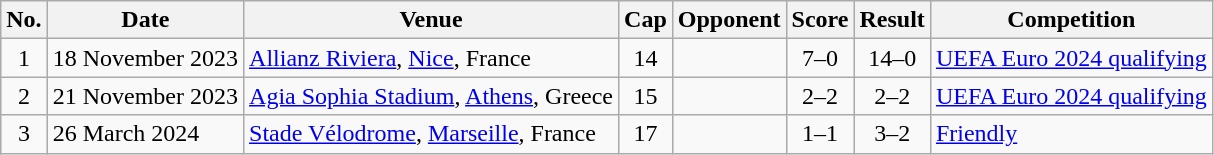<table class="wikitable sortable">
<tr>
<th scope=col>No.</th>
<th scope=col>Date</th>
<th scope=col>Venue</th>
<th scope=col>Cap</th>
<th scope=col>Opponent</th>
<th scope=col>Score</th>
<th scope=col>Result</th>
<th scope=col>Competition</th>
</tr>
<tr>
<td align="center">1</td>
<td>18 November 2023</td>
<td><a href='#'>Allianz Riviera</a>, <a href='#'>Nice</a>, France</td>
<td align=center>14</td>
<td></td>
<td align="center">7–0</td>
<td align="center">14–0</td>
<td><a href='#'>UEFA Euro 2024 qualifying</a></td>
</tr>
<tr>
<td align="center">2</td>
<td>21 November 2023</td>
<td><a href='#'>Agia Sophia Stadium</a>, <a href='#'>Athens</a>, Greece</td>
<td align=center>15</td>
<td></td>
<td align="center">2–2</td>
<td align="center">2–2</td>
<td><a href='#'>UEFA Euro 2024 qualifying</a></td>
</tr>
<tr>
<td align="center">3</td>
<td>26 March 2024</td>
<td><a href='#'>Stade Vélodrome</a>, <a href='#'>Marseille</a>, France</td>
<td align=center>17</td>
<td></td>
<td align="center">1–1</td>
<td align="center">3–2</td>
<td><a href='#'>Friendly</a></td>
</tr>
</table>
